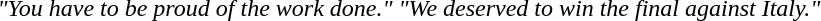<table class="mw-collapsible mw-collapsed" style="text-align: left;font-size:100%; ">
<tr>
<td><br><blockquote>
<em>"You have to be proud of the work done." "We deserved to win the final against Italy."</em>
</blockquote></td>
</tr>
</table>
